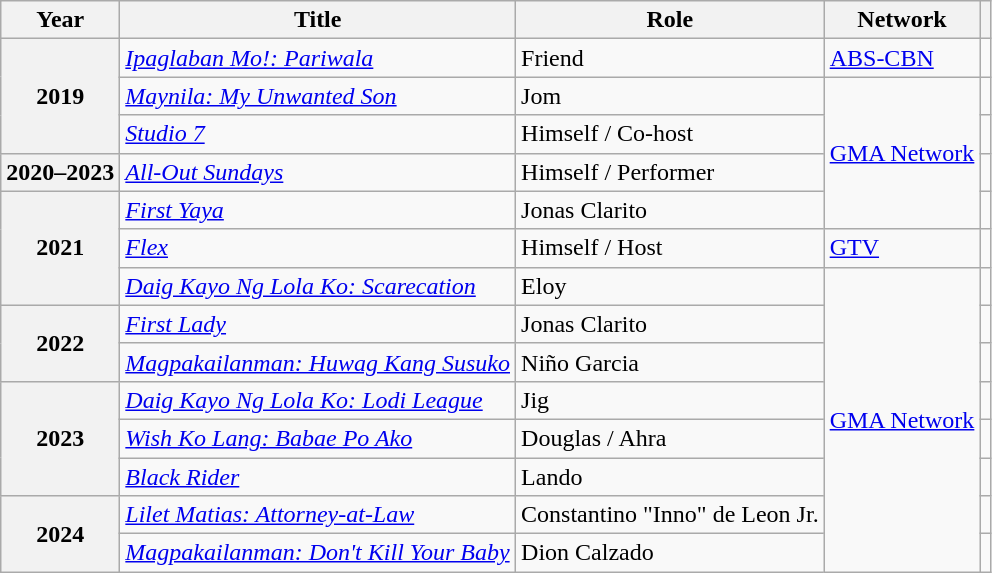<table class="wikitable sortable plainrowheaders">
<tr>
<th scope="col">Year</th>
<th scope="col">Title</th>
<th scope="col">Role</th>
<th scope="col">Network</th>
<th scope="col" class="unsortable"></th>
</tr>
<tr>
<th scope="row" rowspan="3">2019</th>
<td><em><a href='#'>Ipaglaban Mo!: Pariwala</a></em></td>
<td>Friend</td>
<td><a href='#'>ABS-CBN</a></td>
<td></td>
</tr>
<tr>
<td><em><a href='#'>Maynila: My Unwanted Son</a></em></td>
<td>Jom</td>
<td rowspan="4"><a href='#'>GMA Network</a></td>
<td></td>
</tr>
<tr>
<td><em><a href='#'>Studio 7</a></em></td>
<td>Himself / Co-host</td>
<td></td>
</tr>
<tr>
<th scope="row">2020–2023</th>
<td><em><a href='#'>All-Out Sundays</a></em></td>
<td>Himself / Performer</td>
<td></td>
</tr>
<tr>
<th scope="row" rowspan="3">2021</th>
<td><em><a href='#'>First Yaya</a></em></td>
<td>Jonas Clarito</td>
<td></td>
</tr>
<tr>
<td><em><a href='#'>Flex</a></em></td>
<td>Himself / Host</td>
<td><a href='#'>GTV</a></td>
<td></td>
</tr>
<tr>
<td><em><a href='#'>Daig Kayo Ng Lola Ko: Scarecation</a></em></td>
<td>Eloy</td>
<td rowspan="8"><a href='#'>GMA Network</a></td>
<td></td>
</tr>
<tr>
<th scope="row" rowspan="2">2022</th>
<td><em><a href='#'>First Lady</a></em></td>
<td>Jonas Clarito</td>
<td></td>
</tr>
<tr>
<td><em><a href='#'>Magpakailanman: Huwag Kang Susuko</a></em></td>
<td>Niño Garcia</td>
<td></td>
</tr>
<tr>
<th rowspan="3" scope="row">2023</th>
<td><em><a href='#'>Daig Kayo Ng Lola Ko: Lodi League</a></em></td>
<td>Jig</td>
<td></td>
</tr>
<tr>
<td><em><a href='#'>Wish Ko Lang: Babae Po Ako</a></em></td>
<td>Douglas / Ahra</td>
<td></td>
</tr>
<tr>
<td><em><a href='#'>Black Rider</a></em></td>
<td>Lando</td>
<td></td>
</tr>
<tr>
<th scope="row" rowspan="2">2024</th>
<td><em><a href='#'>Lilet Matias: Attorney-at-Law</a></em></td>
<td>Constantino "Inno" de Leon Jr.</td>
<td></td>
</tr>
<tr>
<td><em><a href='#'>Magpakailanman: Don't Kill Your Baby</a></em></td>
<td>Dion Calzado</td>
<td></td>
</tr>
</table>
